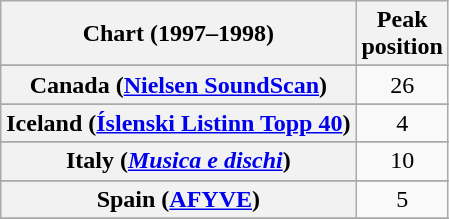<table class="wikitable sortable plainrowheaders sortable">
<tr>
<th>Chart (1997–1998)</th>
<th>Peak<br>position</th>
</tr>
<tr>
</tr>
<tr>
<th scope="row">Canada (<a href='#'>Nielsen SoundScan</a>)</th>
<td align="center">26</td>
</tr>
<tr>
</tr>
<tr>
<th scope="row">Iceland (<a href='#'>Íslenski Listinn Topp 40</a>)</th>
<td align="center">4</td>
</tr>
<tr>
</tr>
<tr>
<th scope="row">Italy (<em><a href='#'>Musica e dischi</a></em>)</th>
<td align="center">10</td>
</tr>
<tr>
</tr>
<tr>
</tr>
<tr>
</tr>
<tr>
</tr>
<tr>
<th scope="row">Spain (<a href='#'>AFYVE</a>)</th>
<td align="center">5</td>
</tr>
<tr>
</tr>
<tr>
</tr>
</table>
